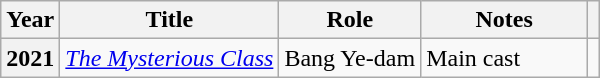<table class="wikitable plainrowheaders">
<tr>
<th scope="col">Year</th>
<th scope="col">Title</th>
<th scope="col">Role</th>
<th scope="col" style="width:6.5em;">Notes</th>
<th scope="col" class="unsortable"></th>
</tr>
<tr>
<th scope="row">2021</th>
<td><em><a href='#'>The Mysterious Class</a></em></td>
<td>Bang Ye-dam</td>
<td>Main cast</td>
<td style="text-align:center"></td>
</tr>
</table>
